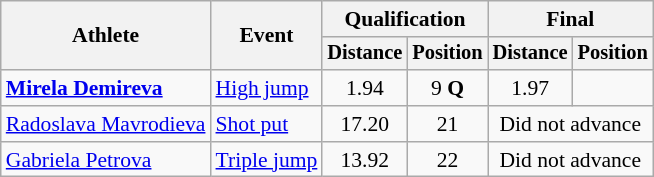<table class=wikitable style="font-size:90%">
<tr>
<th rowspan="2">Athlete</th>
<th rowspan="2">Event</th>
<th colspan="2">Qualification</th>
<th colspan="2">Final</th>
</tr>
<tr style="font-size:95%">
<th>Distance</th>
<th>Position</th>
<th>Distance</th>
<th>Position</th>
</tr>
<tr align=center>
<td align=left><strong><a href='#'>Mirela Demireva</a></strong></td>
<td align=left><a href='#'>High jump</a></td>
<td>1.94</td>
<td>9 <strong>Q</strong></td>
<td>1.97</td>
<td></td>
</tr>
<tr align=center>
<td align=left><a href='#'>Radoslava Mavrodieva</a></td>
<td align=left><a href='#'>Shot put</a></td>
<td>17.20</td>
<td>21</td>
<td colspan=2>Did not advance</td>
</tr>
<tr align=center>
<td align=left><a href='#'>Gabriela Petrova</a></td>
<td align=left><a href='#'>Triple jump</a></td>
<td>13.92</td>
<td>22</td>
<td colspan=2>Did not advance</td>
</tr>
</table>
